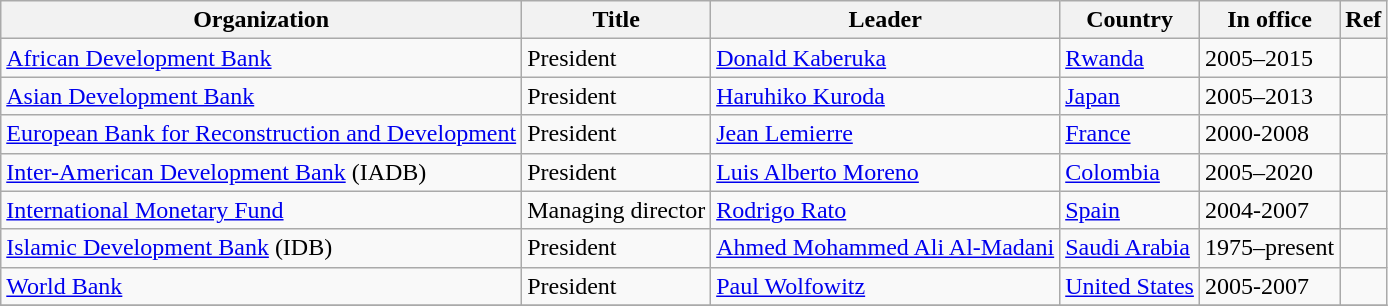<table class="wikitable unsortable">
<tr>
<th>Organization</th>
<th>Title</th>
<th>Leader</th>
<th>Country</th>
<th>In office</th>
<th>Ref</th>
</tr>
<tr>
<td><a href='#'>African Development Bank</a></td>
<td>President</td>
<td><a href='#'>Donald Kaberuka</a></td>
<td><a href='#'>Rwanda</a></td>
<td>2005–2015</td>
<td></td>
</tr>
<tr>
<td><a href='#'>Asian Development Bank</a></td>
<td>President</td>
<td><a href='#'>Haruhiko Kuroda</a></td>
<td><a href='#'>Japan</a></td>
<td>2005–2013</td>
<td></td>
</tr>
<tr>
<td><a href='#'>European Bank for Reconstruction and Development</a></td>
<td>President</td>
<td><a href='#'>Jean Lemierre</a></td>
<td><a href='#'>France</a></td>
<td>2000-2008</td>
<td></td>
</tr>
<tr>
<td><a href='#'>Inter-American Development Bank</a> (IADB)</td>
<td>President</td>
<td><a href='#'>Luis Alberto Moreno</a></td>
<td><a href='#'>Colombia</a></td>
<td>2005–2020</td>
<td></td>
</tr>
<tr>
<td><a href='#'>International Monetary Fund</a></td>
<td>Managing director</td>
<td><a href='#'>Rodrigo Rato</a></td>
<td><a href='#'>Spain</a></td>
<td>2004-2007</td>
<td></td>
</tr>
<tr>
<td><a href='#'>Islamic Development Bank</a> (IDB)</td>
<td>President</td>
<td><a href='#'>Ahmed Mohammed Ali Al-Madani</a></td>
<td><a href='#'>Saudi Arabia</a></td>
<td>1975–present </td>
<td></td>
</tr>
<tr>
<td><a href='#'>World Bank</a></td>
<td>President</td>
<td><a href='#'>Paul Wolfowitz</a></td>
<td><a href='#'>United States</a></td>
<td>2005-2007</td>
<td></td>
</tr>
<tr>
</tr>
</table>
